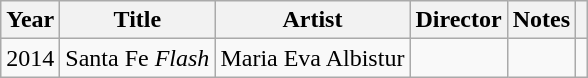<table class="wikitable sortable">
<tr>
<th>Year</th>
<th>Title</th>
<th>Artist</th>
<th>Director</th>
<th class="unsortable">Notes</th>
<th></th>
</tr>
<tr>
<td>2014</td>
<td>Santa Fe <em>Flash</em></td>
<td>Maria Eva Albistur</td>
<td></td>
<td></td>
<td></td>
</tr>
</table>
